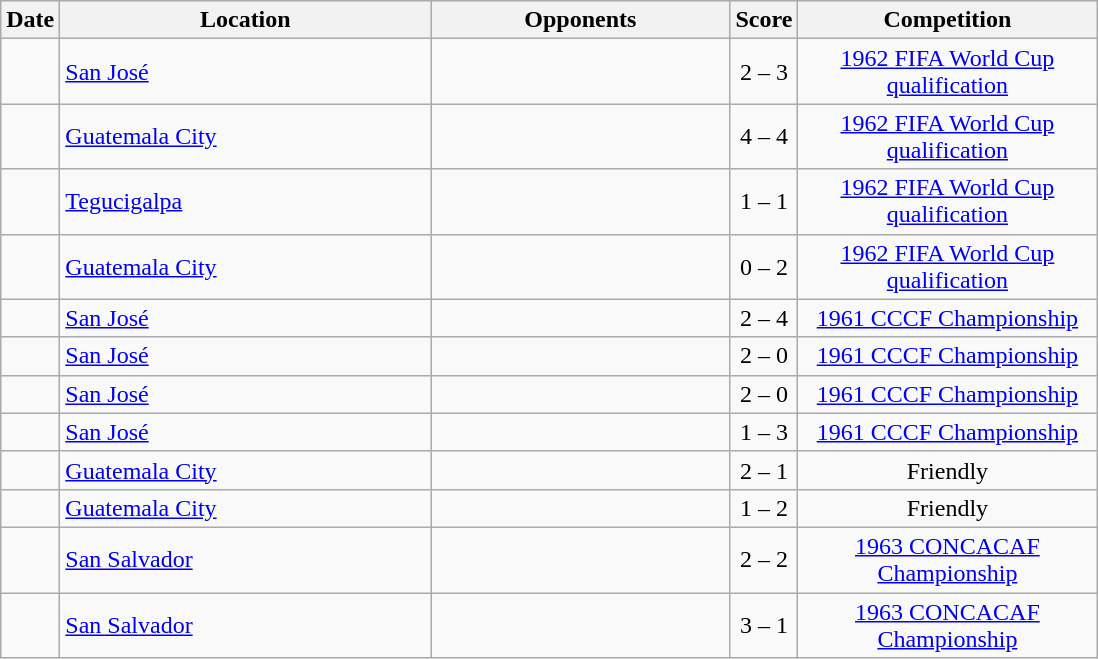<table class="wikitable sortable" style="text-align:center">
<tr>
<th>Date</th>
<th style="width:15em">Location</th>
<th style="width:12em">Opponents</th>
<th class="unsortable">Score</th>
<th style="width:12em">Competition</th>
</tr>
<tr>
<td></td>
<td align="left"> <a href='#'>San José</a></td>
<td></td>
<td>2 – 3</td>
<td><a href='#'>1962 FIFA World Cup qualification</a></td>
</tr>
<tr>
<td></td>
<td align="left"> <a href='#'>Guatemala City</a></td>
<td></td>
<td>4 – 4</td>
<td><a href='#'>1962 FIFA World Cup qualification</a></td>
</tr>
<tr>
<td></td>
<td align="left"> <a href='#'>Tegucigalpa</a></td>
<td></td>
<td>1 – 1</td>
<td><a href='#'>1962 FIFA World Cup qualification</a></td>
</tr>
<tr>
<td></td>
<td align="left"> <a href='#'>Guatemala City</a></td>
<td></td>
<td>0 – 2</td>
<td><a href='#'>1962 FIFA World Cup qualification</a></td>
</tr>
<tr>
<td></td>
<td align="left"> <a href='#'>San José</a></td>
<td></td>
<td>2 – 4</td>
<td><a href='#'>1961 CCCF Championship</a></td>
</tr>
<tr>
<td></td>
<td align="left"> <a href='#'>San José</a></td>
<td></td>
<td>2 – 0</td>
<td><a href='#'>1961 CCCF Championship</a></td>
</tr>
<tr>
<td></td>
<td align="left"> <a href='#'>San José</a></td>
<td></td>
<td>2 – 0</td>
<td><a href='#'>1961 CCCF Championship</a></td>
</tr>
<tr>
<td></td>
<td align="left"> <a href='#'>San José</a></td>
<td></td>
<td>1 – 3</td>
<td><a href='#'>1961 CCCF Championship</a></td>
</tr>
<tr>
<td></td>
<td align="left"> <a href='#'>Guatemala City</a></td>
<td></td>
<td>2 – 1</td>
<td>Friendly</td>
</tr>
<tr>
<td></td>
<td align="left"> <a href='#'>Guatemala City</a></td>
<td></td>
<td>1 – 2</td>
<td>Friendly</td>
</tr>
<tr>
<td></td>
<td align="left"> <a href='#'>San Salvador</a></td>
<td></td>
<td>2 – 2</td>
<td><a href='#'>1963 CONCACAF Championship</a></td>
</tr>
<tr>
<td></td>
<td align="left"> <a href='#'>San Salvador</a></td>
<td></td>
<td>3 – 1</td>
<td><a href='#'>1963 CONCACAF Championship</a></td>
</tr>
</table>
